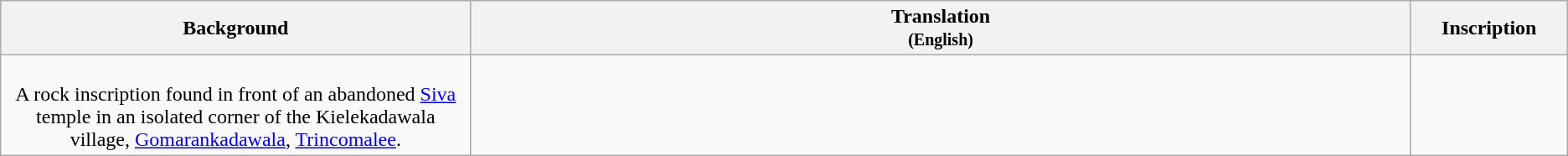<table class="wikitable centre">
<tr>
<th scope="col" align=left>Background<br></th>
<th>Translation<br><small>(English)</small></th>
<th>Inscription<br></th>
</tr>
<tr>
<td align=center width="30%"><br>A rock inscription found in front of an abandoned <a href='#'>Siva</a> temple in an isolated corner of the Kielekadawala village, <a href='#'>Gomarankadawala</a>, <a href='#'>Trincomalee</a>.</td>
<td align=left><br></td>
<td align=center width="10%"></td>
</tr>
</table>
